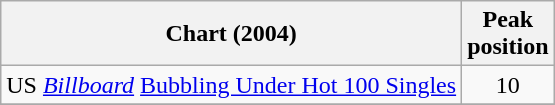<table class="wikitable sortable">
<tr>
<th align="left">Chart (2004)</th>
<th align="center">Peak<br>position</th>
</tr>
<tr>
<td>US <em><a href='#'>Billboard</a></em> <a href='#'>Bubbling Under Hot 100 Singles</a></td>
<td align=center>10</td>
</tr>
<tr>
</tr>
</table>
